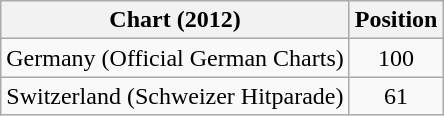<table class="wikitable sortable plainrowheaders">
<tr>
<th>Chart (2012)</th>
<th>Position</th>
</tr>
<tr>
<td>Germany (Official German Charts)</td>
<td style="text-align:center;">100</td>
</tr>
<tr>
<td>Switzerland (Schweizer Hitparade)</td>
<td style="text-align:center;">61</td>
</tr>
</table>
